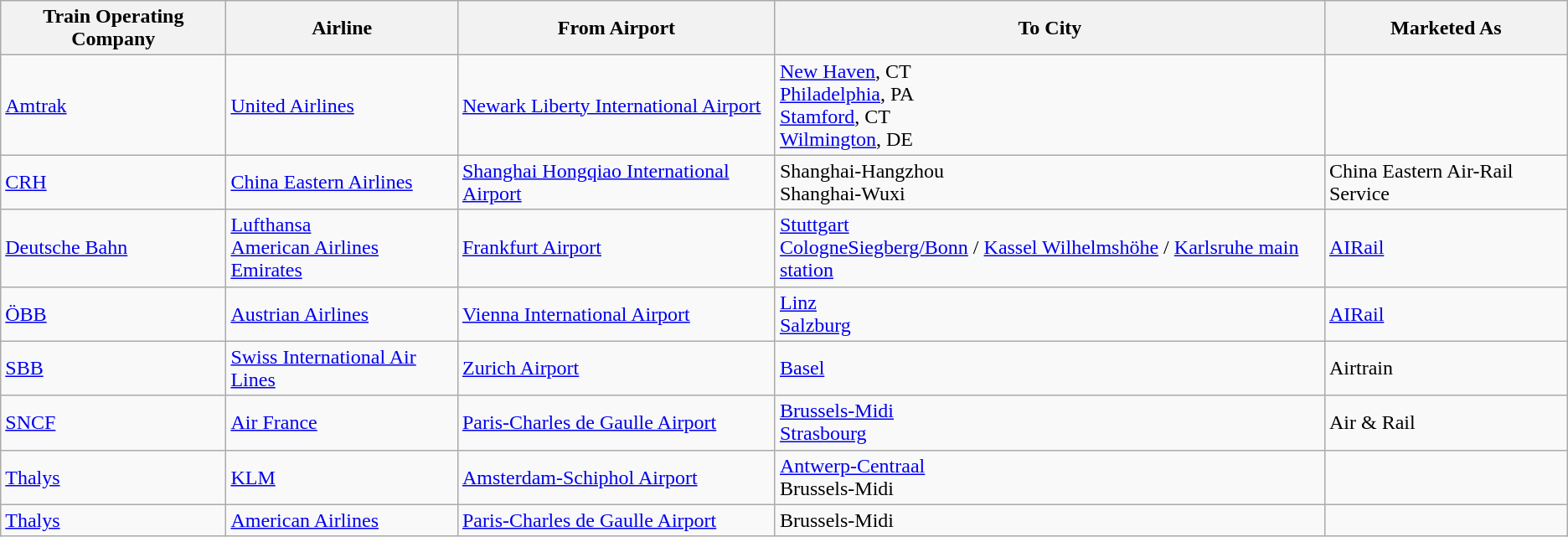<table class="wikitable sortable">
<tr>
<th>Train Operating Company</th>
<th>Airline</th>
<th>From Airport</th>
<th>To City</th>
<th>Marketed As</th>
</tr>
<tr>
<td><a href='#'>Amtrak</a></td>
<td><a href='#'>United Airlines</a></td>
<td><a href='#'>Newark Liberty International Airport</a></td>
<td><a href='#'>New Haven</a>, CT <br> <a href='#'>Philadelphia</a>, PA <br> <a href='#'>Stamford</a>, CT <br> <a href='#'>Wilmington</a>, DE</td>
<td></td>
</tr>
<tr>
<td><a href='#'>CRH</a></td>
<td><a href='#'>China Eastern Airlines</a></td>
<td><a href='#'>Shanghai Hongqiao International Airport</a></td>
<td>Shanghai-Hangzhou<br>Shanghai-Wuxi</td>
<td>China Eastern Air-Rail Service </td>
</tr>
<tr>
<td><a href='#'>Deutsche Bahn</a></td>
<td><a href='#'>Lufthansa</a><br><a href='#'>American Airlines</a><br><a href='#'>Emirates</a></td>
<td><a href='#'>Frankfurt Airport</a></td>
<td><a href='#'>Stuttgart</a><br><a href='#'>Cologne</a><a href='#'>Siegberg/Bonn</a> / <a href='#'>Kassel Wilhelmshöhe</a> / <a href='#'>Karlsruhe main station</a></td>
<td><a href='#'>AIRail</a></td>
</tr>
<tr>
<td><a href='#'>ÖBB</a></td>
<td><a href='#'>Austrian Airlines</a></td>
<td><a href='#'>Vienna International Airport</a></td>
<td><a href='#'>Linz</a><br><a href='#'>Salzburg</a></td>
<td><a href='#'>AIRail</a></td>
</tr>
<tr>
<td><a href='#'>SBB</a></td>
<td><a href='#'>Swiss International Air Lines</a></td>
<td><a href='#'>Zurich Airport</a></td>
<td><a href='#'>Basel</a></td>
<td>Airtrain </td>
</tr>
<tr>
<td><a href='#'>SNCF</a></td>
<td><a href='#'>Air France</a></td>
<td><a href='#'>Paris-Charles de Gaulle Airport</a></td>
<td><a href='#'>Brussels-Midi</a><br><a href='#'>Strasbourg</a></td>
<td>Air & Rail </td>
</tr>
<tr>
<td><a href='#'>Thalys</a></td>
<td><a href='#'>KLM</a></td>
<td><a href='#'>Amsterdam-Schiphol Airport</a></td>
<td><a href='#'>Antwerp-Centraal</a><br>Brussels-Midi</td>
<td></td>
</tr>
<tr>
<td><a href='#'>Thalys</a></td>
<td><a href='#'>American Airlines</a></td>
<td><a href='#'>Paris-Charles de Gaulle Airport</a></td>
<td>Brussels-Midi</td>
<td></td>
</tr>
</table>
